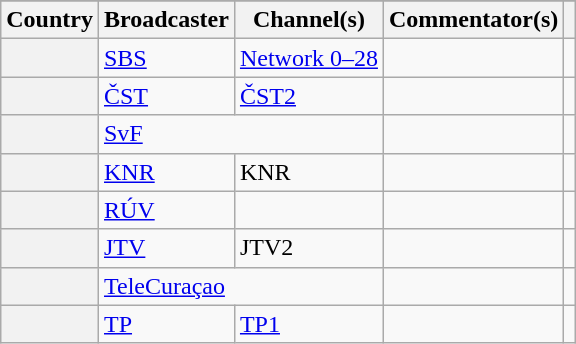<table class="wikitable plainrowheaders sticky-header">
<tr>
</tr>
<tr>
<th scope="col">Country</th>
<th scope="col">Broadcaster</th>
<th scope="col">Channel(s)</th>
<th scope="col">Commentator(s)</th>
<th scope="col"></th>
</tr>
<tr>
<th scope="row"></th>
<td><a href='#'>SBS</a></td>
<td><a href='#'>Network 0–28</a></td>
<td></td>
<td style="text-align:center"></td>
</tr>
<tr>
<th scope="row"></th>
<td><a href='#'>ČST</a></td>
<td><a href='#'>ČST2</a></td>
<td></td>
<td style="text-align:center"></td>
</tr>
<tr>
<th scope="row"></th>
<td colspan="2"><a href='#'>SvF</a></td>
<td></td>
<td style="text-align:center"></td>
</tr>
<tr>
<th scope="row"></th>
<td><a href='#'>KNR</a></td>
<td>KNR</td>
<td></td>
<td style="text-align:center"></td>
</tr>
<tr>
<th scope="row"></th>
<td><a href='#'>RÚV</a></td>
<td></td>
<td></td>
<td style="text-align:center"></td>
</tr>
<tr>
<th scope="row"></th>
<td><a href='#'>JTV</a></td>
<td>JTV2</td>
<td></td>
<td style="text-align:center"></td>
</tr>
<tr>
<th scope="row"></th>
<td colspan="2"><a href='#'>TeleCuraçao</a></td>
<td></td>
<td style="text-align:center"></td>
</tr>
<tr>
<th scope="row"></th>
<td><a href='#'>TP</a></td>
<td><a href='#'>TP1</a></td>
<td></td>
<td style="text-align:center"></td>
</tr>
</table>
